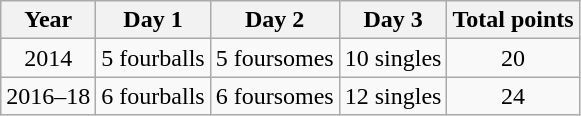<table class="wikitable" style="text-align:center;">
<tr>
<th>Year</th>
<th>Day 1</th>
<th>Day 2</th>
<th>Day 3</th>
<th>Total points</th>
</tr>
<tr>
<td>2014</td>
<td>5 fourballs</td>
<td>5 foursomes</td>
<td>10 singles</td>
<td>20</td>
</tr>
<tr>
<td>2016–18</td>
<td>6 fourballs</td>
<td>6 foursomes</td>
<td>12 singles</td>
<td>24</td>
</tr>
</table>
